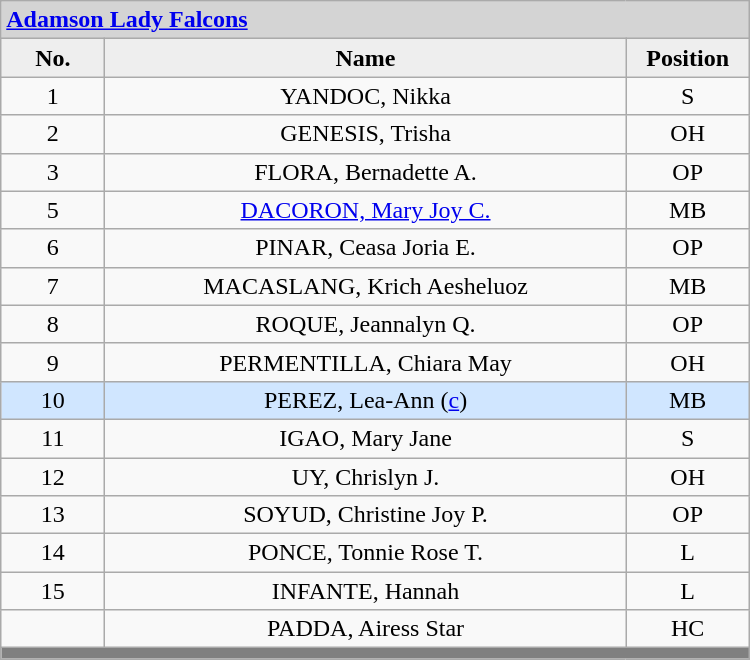<table class='wikitable mw-collapsible mw-collapsed' style="text-align: center; width: 500px; border: none">
<tr>
<th style="background:#D4D4D4; text-align:left;" colspan=3><a href='#'>Adamson Lady Falcons</a></th>
</tr>
<tr style="background:#EEEEEE; font-weight:bold;">
<td width=10%>No.</td>
<td width=50%>Name</td>
<td width=10%>Position</td>
</tr>
<tr align=center>
<td>1</td>
<td>YANDOC, Nikka</td>
<td>S</td>
</tr>
<tr align=center>
<td>2</td>
<td>GENESIS, Trisha</td>
<td>OH</td>
</tr>
<tr align=center>
<td>3</td>
<td>FLORA, Bernadette A.</td>
<td>OP</td>
</tr>
<tr align=center>
<td>5</td>
<td><a href='#'>DACORON, Mary Joy C.</a></td>
<td>MB</td>
</tr>
<tr align=center>
<td>6</td>
<td>PINAR, Ceasa Joria E.</td>
<td>OP</td>
</tr>
<tr align=center>
<td>7</td>
<td>MACASLANG, Krich Aesheluoz</td>
<td>MB</td>
</tr>
<tr align=center>
<td>8</td>
<td>ROQUE, Jeannalyn Q.</td>
<td>OP</td>
</tr>
<tr align=center>
<td>9</td>
<td>PERMENTILLA, Chiara May</td>
<td>OH</td>
</tr>
<tr style="background:#D0E6FF;">
<td>10</td>
<td>PEREZ, Lea-Ann (<a href='#'>c</a>)</td>
<td>MB</td>
</tr>
<tr align=center>
<td>11</td>
<td>IGAO, Mary Jane</td>
<td>S</td>
</tr>
<tr align=center>
<td>12</td>
<td>UY, Chrislyn J.</td>
<td>OH</td>
</tr>
<tr align=center>
<td>13</td>
<td>SOYUD, Christine Joy P.</td>
<td>OP</td>
</tr>
<tr align=center>
<td>14</td>
<td>PONCE, Tonnie Rose T.</td>
<td>L</td>
</tr>
<tr align=center>
<td>15</td>
<td>INFANTE, Hannah</td>
<td>L</td>
</tr>
<tr align=center>
<td></td>
<td>PADDA, Airess Star</td>
<td>HC</td>
</tr>
<tr>
<th style='background: grey;' colspan=3></th>
</tr>
</table>
